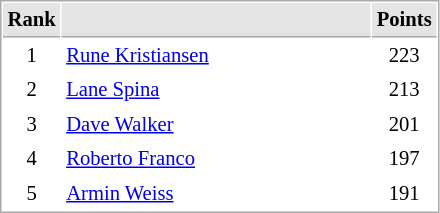<table cellspacing="1" cellpadding="3" style="border:1px solid #AAAAAA;font-size:86%">
<tr bgcolor="#E4E4E4">
<th style="border-bottom:1px solid #AAAAAA" width=10>Rank</th>
<th style="border-bottom:1px solid #AAAAAA" width=200></th>
<th style="border-bottom:1px solid #AAAAAA" width=20>Points</th>
</tr>
<tr>
<td align="center">1</td>
<td> <a href='#'>Rune Kristiansen</a></td>
<td align=center>223</td>
</tr>
<tr>
<td align="center">2</td>
<td> <a href='#'>Lane Spina</a></td>
<td align=center>213</td>
</tr>
<tr>
<td align="center">3</td>
<td> <a href='#'>Dave Walker</a></td>
<td align=center>201</td>
</tr>
<tr>
<td align="center">4</td>
<td> <a href='#'>Roberto Franco</a></td>
<td align=center>197</td>
</tr>
<tr>
<td align="center">5</td>
<td> <a href='#'>Armin Weiss</a></td>
<td align=center>191</td>
</tr>
</table>
